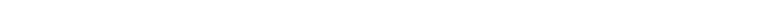<table style="width:66%; text-align:center;">
<tr style="color:white;">
<td style="background:"><strong>34</strong></td>
<td style="background:"><strong>4</strong></td>
<td style="background:"><strong>40</strong></td>
</tr>
</table>
